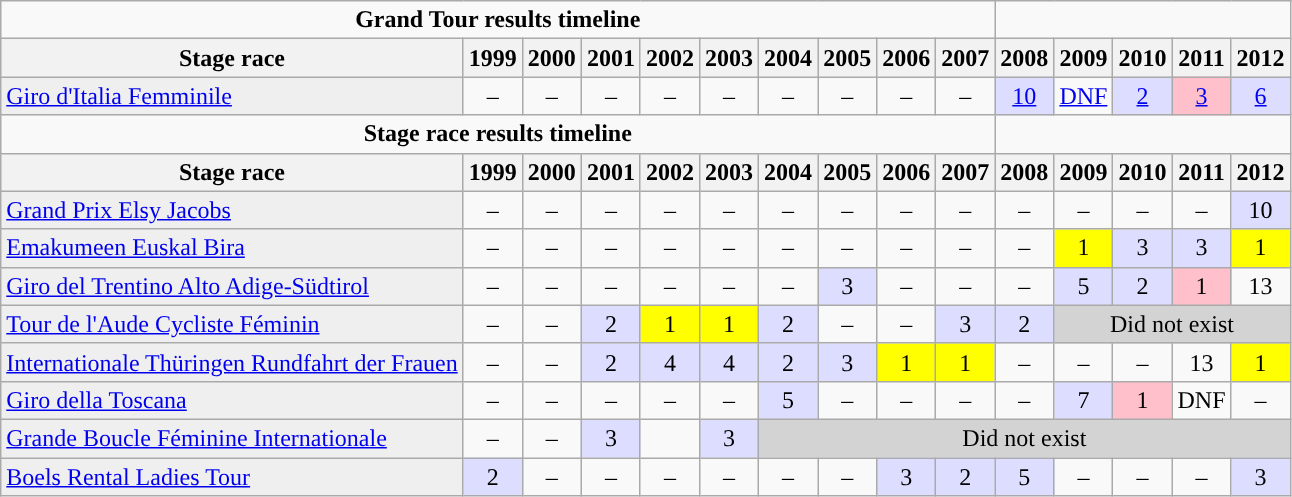<table class="wikitable">
<tr>
<td colspan=10 align=center><strong>Grand Tour results timeline</strong></td>
</tr>
<tr style="background:#EEEEEE;">
<th>Stage race</th>
<th>1999</th>
<th>2000</th>
<th>2001</th>
<th>2002</th>
<th>2003</th>
<th>2004</th>
<th>2005</th>
<th>2006</th>
<th>2007</th>
<th>2008</th>
<th>2009</th>
<th>2010</th>
<th>2011</th>
<th>2012</th>
</tr>
<tr>
<td style="text-align:left; background:#efefef;"><a href='#'>Giro d'Italia Femminile</a></td>
<td style="text-align:center;">–</td>
<td style="text-align:center;">–</td>
<td style="text-align:center;">–</td>
<td style="text-align:center;">–</td>
<td style="text-align:center;">–</td>
<td style="text-align:center;">–</td>
<td style="text-align:center;">–</td>
<td style="text-align:center;">–</td>
<td style="text-align:center;">–</td>
<td style="text-align:center; background:#ddf;"><a href='#'>10</a></td>
<td style="text-align:center;"><a href='#'>DNF</a></td>
<td style="text-align:center; background:#ddf;"><a href='#'>2</a></td>
<td style="text-align:center; background:pink;"><a href='#'>3</a></td>
<td style="text-align:center; background:#ddf;;"><a href='#'>6</a></td>
</tr>
<tr>
<td colspan=10 align=center><strong>Stage race results timeline</strong></td>
</tr>
<tr style="background:#EEEEEE;">
<th>Stage race</th>
<th>1999</th>
<th>2000</th>
<th>2001</th>
<th>2002</th>
<th>2003</th>
<th>2004</th>
<th>2005</th>
<th>2006</th>
<th>2007</th>
<th>2008</th>
<th>2009</th>
<th>2010</th>
<th>2011</th>
<th>2012</th>
</tr>
<tr>
<td style="text-align:left; background:#efefef;"><a href='#'>Grand Prix Elsy Jacobs</a></td>
<td style="text-align:center;">–</td>
<td style="text-align:center;">–</td>
<td style="text-align:center;">–</td>
<td style="text-align:center;">–</td>
<td style="text-align:center;">–</td>
<td style="text-align:center;">–</td>
<td style="text-align:center;">–</td>
<td style="text-align:center;">–</td>
<td style="text-align:center;">–</td>
<td style="text-align:center;">–</td>
<td style="text-align:center;">–</td>
<td style="text-align:center;">–</td>
<td style="text-align:center;">–</td>
<td style="text-align:center; background:#ddf;">10</td>
</tr>
<tr>
<td style="text-align:left; background:#efefef;"><a href='#'>Emakumeen Euskal Bira</a></td>
<td style="text-align:center;">–</td>
<td style="text-align:center;">–</td>
<td style="text-align:center;">–</td>
<td style="text-align:center;">–</td>
<td style="text-align:center;">–</td>
<td style="text-align:center;">–</td>
<td style="text-align:center;">–</td>
<td style="text-align:center;">–</td>
<td style="text-align:center;">–</td>
<td style="text-align:center;">–</td>
<td style="text-align:center; background:yellow;">1</td>
<td style="text-align:center; background:#ddf;">3</td>
<td style="text-align:center; background:#ddf;">3</td>
<td style="text-align:center; background:yellow;">1</td>
</tr>
<tr>
<td style="text-align:left; background:#efefef;"><a href='#'>Giro del Trentino Alto Adige-Südtirol</a></td>
<td style="text-align:center;">–</td>
<td style="text-align:center;">–</td>
<td style="text-align:center;">–</td>
<td style="text-align:center;">–</td>
<td style="text-align:center;">–</td>
<td style="text-align:center;">–</td>
<td style="text-align:center; background:#ddf;">3</td>
<td style="text-align:center;">–</td>
<td style="text-align:center;">–</td>
<td style="text-align:center;">–</td>
<td style="text-align:center; background:#ddf;">5</td>
<td style="text-align:center; background:#ddf;">2</td>
<td style="text-align:center; background:pink;">1</td>
<td style="text-align:center;">13</td>
</tr>
<tr>
<td style="text-align:left; background:#efefef;"><a href='#'>Tour de l'Aude Cycliste Féminin</a></td>
<td style="text-align:center;">–</td>
<td style="text-align:center;">–</td>
<td style="text-align:center; background:#ddf;">2</td>
<td style="text-align:center; background:yellow">1</td>
<td style="text-align:center; background:yellow">1</td>
<td style="text-align:center; background:#ddf;">2</td>
<td style="text-align:center;">–</td>
<td style="text-align:center;">–</td>
<td style="text-align:center; background:#ddf;">3</td>
<td style="text-align:center; background:#ddf;">2</td>
<td colspan=4 style="text-align:center; background:lightgrey;">Did not exist</td>
</tr>
<tr>
<td style="text-align:left; background:#efefef;"><a href='#'>Internationale Thüringen Rundfahrt der Frauen</a></td>
<td style="text-align:center;">–</td>
<td style="text-align:center;">–</td>
<td style="text-align:center; background:#ddf;">2</td>
<td style="text-align:center; background:#ddf;">4</td>
<td style="text-align:center; background:#ddf;">4</td>
<td style="text-align:center; background:#ddf;">2</td>
<td style="text-align:center; background:#ddf;">3</td>
<td style="text-align:center; background:yellow">1</td>
<td style="text-align:center; background:yellow">1</td>
<td style="text-align:center;">–</td>
<td style="text-align:center;">–</td>
<td style="text-align:center;">–</td>
<td style="text-align:center;">13</td>
<td style="text-align:center; background:yellow;">1</td>
</tr>
<tr>
<td style="text-align:left; background:#efefef;"><a href='#'>Giro della Toscana</a></td>
<td style="text-align:center;">–</td>
<td style="text-align:center;">–</td>
<td style="text-align:center;">–</td>
<td style="text-align:center;">–</td>
<td style="text-align:center;">–</td>
<td style="text-align:center; background:#ddf;">5</td>
<td style="text-align:center;">–</td>
<td style="text-align:center;">–</td>
<td style="text-align:center;">–</td>
<td style="text-align:center;">–</td>
<td style="text-align:center; background:#ddf;">7</td>
<td style="text-align:center; background:pink;">1</td>
<td style="text-align:center;">DNF</td>
<td style="text-align:center;">–</td>
</tr>
<tr>
<td style="text-align:left; background:#efefef;"><a href='#'>Grande Boucle Féminine Internationale</a></td>
<td style="text-align:center;">–</td>
<td style="text-align:center;">–</td>
<td style="text-align:center; background:#ddf;">3</td>
<td style="text-align:center;"></td>
<td style="text-align:center; background:#ddf;">3</td>
<td colspan=9 style="text-align:center; background:lightgrey;">Did not exist</td>
</tr>
<tr>
<td style="text-align:left; background:#efefef;"><a href='#'>Boels Rental Ladies Tour</a></td>
<td style="text-align:center; background:#ddf;">2</td>
<td style="text-align:center;">–</td>
<td style="text-align:center;">–</td>
<td style="text-align:center;">–</td>
<td style="text-align:center;">–</td>
<td style="text-align:center;">–</td>
<td style="text-align:center;">–</td>
<td style="text-align:center; background:#ddf;">3</td>
<td style="text-align:center; background:#ddf;">2</td>
<td style="text-align:center; background:#ddf;">5</td>
<td style="text-align:center;">–</td>
<td style="text-align:center;">–</td>
<td style="text-align:center;">–</td>
<td style="text-align:center; background:#ddf;">3</td>
</tr>
</table>
